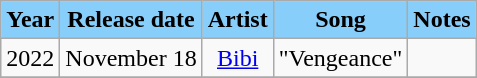<table class="wikitable" style="text-align:center">
<tr style="background:#87CEFA; color:black; font-weight:bold">
<td>Year</td>
<td>Release date</td>
<td>Artist</td>
<td>Song</td>
<td>Notes</td>
</tr>
<tr>
<td>2022</td>
<td>November 18</td>
<td><a href='#'>Bibi</a></td>
<td>"Vengeance"</td>
<td></td>
</tr>
<tr>
</tr>
</table>
